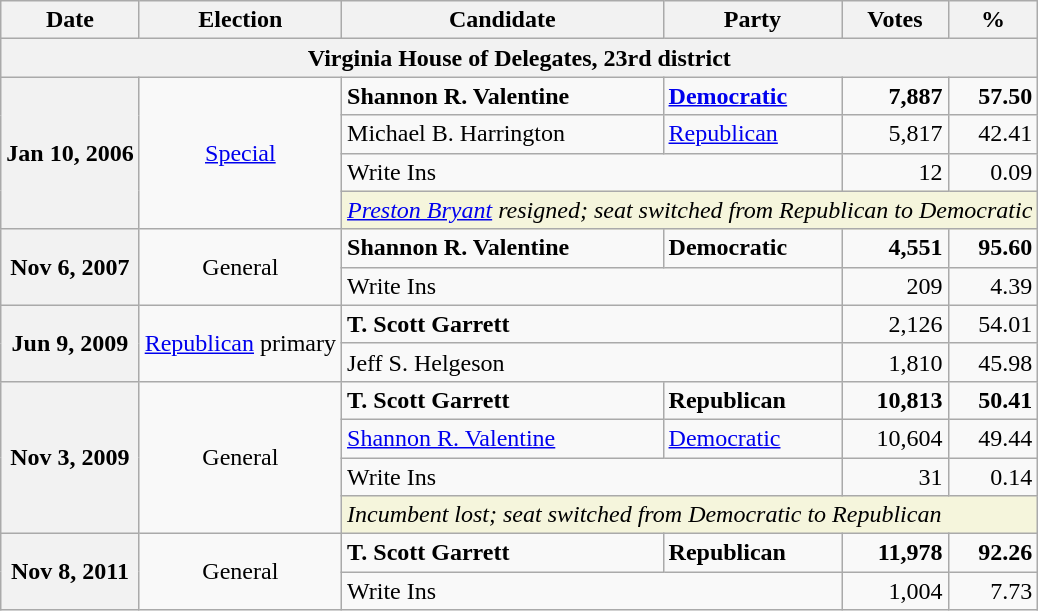<table class="wikitable">
<tr>
<th>Date</th>
<th>Election</th>
<th>Candidate</th>
<th>Party</th>
<th>Votes</th>
<th>%</th>
</tr>
<tr>
<th colspan="6">Virginia House of Delegates, 23rd district</th>
</tr>
<tr>
<th rowspan="4">Jan 10, 2006</th>
<td rowspan="4" align="center"><a href='#'>Special</a></td>
<td><strong>Shannon R. Valentine</strong></td>
<td><strong><a href='#'>Democratic</a></strong></td>
<td align="right"><strong>7,887</strong></td>
<td align="right"><strong>57.50</strong></td>
</tr>
<tr>
<td>Michael B. Harrington</td>
<td><a href='#'>Republican</a></td>
<td align="right">5,817</td>
<td align="right">42.41</td>
</tr>
<tr>
<td colspan="2">Write Ins</td>
<td align="right">12</td>
<td align="right">0.09</td>
</tr>
<tr>
<td colspan="4" style="background:Beige"><em><a href='#'>Preston Bryant</a> resigned; seat switched from Republican to Democratic</em></td>
</tr>
<tr>
<th rowspan="2">Nov 6, 2007</th>
<td rowspan="2" align="center">General</td>
<td><strong>Shannon R. Valentine</strong></td>
<td><strong>Democratic</strong></td>
<td align="right"><strong>4,551</strong></td>
<td align="right"><strong>95.60</strong></td>
</tr>
<tr>
<td colspan="2">Write Ins</td>
<td align="right">209</td>
<td align="right">4.39</td>
</tr>
<tr>
<th rowspan="2">Jun 9, 2009</th>
<td rowspan="2" align="center" ><a href='#'>Republican</a> primary</td>
<td colspan="2"><strong>T. Scott Garrett</strong></td>
<td align="right">2,126</td>
<td align="right">54.01</td>
</tr>
<tr>
<td colspan="2">Jeff S. Helgeson</td>
<td align="right">1,810</td>
<td align="right">45.98</td>
</tr>
<tr>
<th rowspan="4">Nov 3, 2009</th>
<td rowspan="4" align="center">General</td>
<td><strong>T. Scott Garrett</strong></td>
<td><strong>Republican</strong></td>
<td align="right"><strong>10,813</strong></td>
<td align="right"><strong>50.41</strong></td>
</tr>
<tr>
<td><a href='#'>Shannon R. Valentine</a></td>
<td><a href='#'>Democratic</a></td>
<td align="right">10,604</td>
<td align="right">49.44</td>
</tr>
<tr>
<td colspan="2">Write Ins</td>
<td align="right">31</td>
<td align="right">0.14</td>
</tr>
<tr>
<td colspan="4" style="background:Beige"><em>Incumbent lost; seat switched from Democratic to Republican</em></td>
</tr>
<tr>
<th rowspan="2">Nov 8, 2011</th>
<td rowspan="2" align="center">General</td>
<td><strong>T. Scott Garrett</strong></td>
<td><strong>Republican</strong></td>
<td align="right"><strong>11,978</strong></td>
<td align="right"><strong>92.26</strong></td>
</tr>
<tr>
<td colspan="2">Write Ins</td>
<td align="right">1,004</td>
<td align="right">7.73</td>
</tr>
</table>
